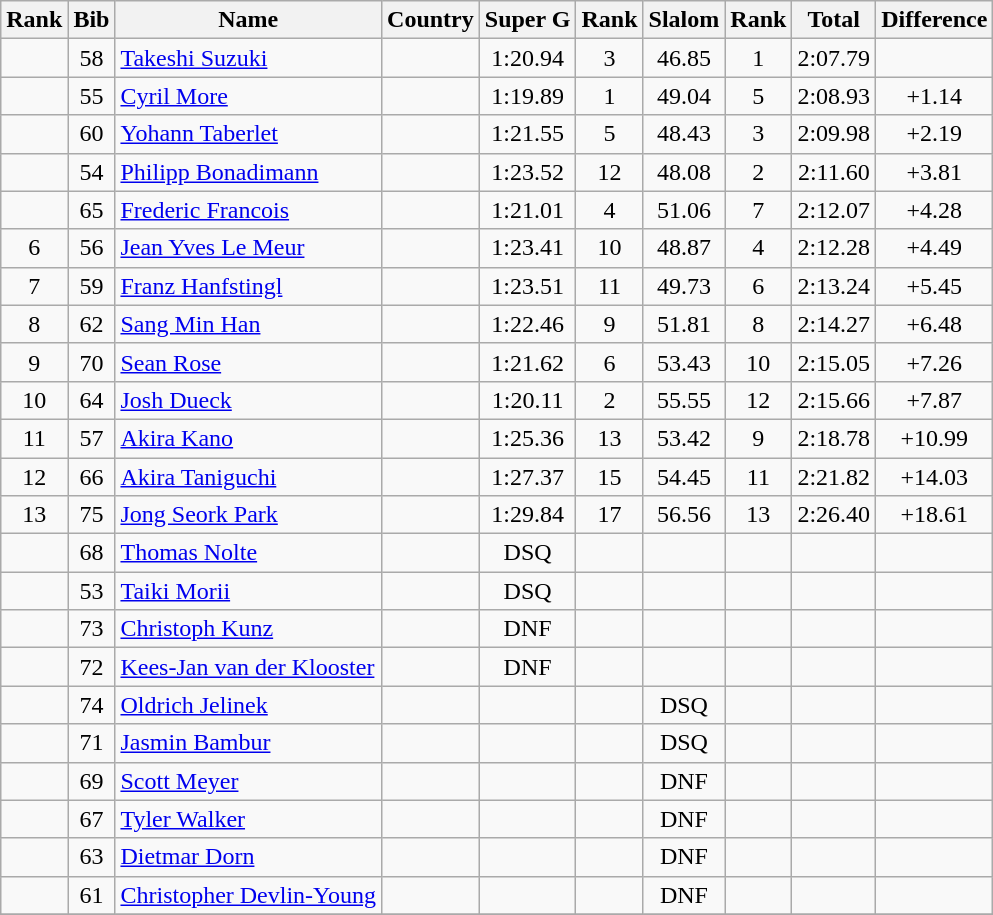<table class="wikitable sortable" style="text-align:center">
<tr>
<th>Rank</th>
<th>Bib</th>
<th>Name</th>
<th>Country</th>
<th>Super G</th>
<th>Rank</th>
<th>Slalom</th>
<th>Rank</th>
<th>Total</th>
<th>Difference</th>
</tr>
<tr>
<td></td>
<td>58</td>
<td align=left><a href='#'>Takeshi Suzuki</a></td>
<td align=left></td>
<td>1:20.94</td>
<td>3</td>
<td>46.85</td>
<td>1</td>
<td>2:07.79</td>
<td></td>
</tr>
<tr>
<td></td>
<td>55</td>
<td align=left><a href='#'>Cyril More</a></td>
<td align=left></td>
<td>1:19.89</td>
<td>1</td>
<td>49.04</td>
<td>5</td>
<td>2:08.93</td>
<td>+1.14</td>
</tr>
<tr>
<td></td>
<td>60</td>
<td align=left><a href='#'>Yohann Taberlet</a></td>
<td align=left></td>
<td>1:21.55</td>
<td>5</td>
<td>48.43</td>
<td>3</td>
<td>2:09.98</td>
<td>+2.19</td>
</tr>
<tr>
<td></td>
<td>54</td>
<td align=left><a href='#'>Philipp Bonadimann</a></td>
<td align=left></td>
<td>1:23.52</td>
<td>12</td>
<td>48.08</td>
<td>2</td>
<td>2:11.60</td>
<td>+3.81</td>
</tr>
<tr>
<td></td>
<td>65</td>
<td align=left><a href='#'>Frederic Francois</a></td>
<td align=left></td>
<td>1:21.01</td>
<td>4</td>
<td>51.06</td>
<td>7</td>
<td>2:12.07</td>
<td>+4.28</td>
</tr>
<tr>
<td>6</td>
<td>56</td>
<td align=left><a href='#'>Jean Yves Le Meur</a></td>
<td align=left></td>
<td>1:23.41</td>
<td>10</td>
<td>48.87</td>
<td>4</td>
<td>2:12.28</td>
<td>+4.49</td>
</tr>
<tr>
<td>7</td>
<td>59</td>
<td align=left><a href='#'>Franz Hanfstingl</a></td>
<td align=left></td>
<td>1:23.51</td>
<td>11</td>
<td>49.73</td>
<td>6</td>
<td>2:13.24</td>
<td>+5.45</td>
</tr>
<tr>
<td>8</td>
<td>62</td>
<td align=left><a href='#'>Sang Min Han</a></td>
<td align=left></td>
<td>1:22.46</td>
<td>9</td>
<td>51.81</td>
<td>8</td>
<td>2:14.27</td>
<td>+6.48</td>
</tr>
<tr>
<td>9</td>
<td>70</td>
<td align=left><a href='#'>Sean Rose</a></td>
<td align=left></td>
<td>1:21.62</td>
<td>6</td>
<td>53.43</td>
<td>10</td>
<td>2:15.05</td>
<td>+7.26</td>
</tr>
<tr>
<td>10</td>
<td>64</td>
<td align=left><a href='#'>Josh Dueck</a></td>
<td align=left></td>
<td>1:20.11</td>
<td>2</td>
<td>55.55</td>
<td>12</td>
<td>2:15.66</td>
<td>+7.87</td>
</tr>
<tr>
<td>11</td>
<td>57</td>
<td align=left><a href='#'>Akira Kano</a></td>
<td align=left></td>
<td>1:25.36</td>
<td>13</td>
<td>53.42</td>
<td>9</td>
<td>2:18.78</td>
<td>+10.99</td>
</tr>
<tr>
<td>12</td>
<td>66</td>
<td align=left><a href='#'>Akira Taniguchi</a></td>
<td align=left></td>
<td>1:27.37</td>
<td>15</td>
<td>54.45</td>
<td>11</td>
<td>2:21.82</td>
<td>+14.03</td>
</tr>
<tr>
<td>13</td>
<td>75</td>
<td align=left><a href='#'>Jong Seork Park</a></td>
<td align=left></td>
<td>1:29.84</td>
<td>17</td>
<td>56.56</td>
<td>13</td>
<td>2:26.40</td>
<td>+18.61</td>
</tr>
<tr>
<td></td>
<td>68</td>
<td align=left><a href='#'>Thomas Nolte</a></td>
<td align=left></td>
<td>DSQ</td>
<td></td>
<td></td>
<td></td>
<td></td>
<td></td>
</tr>
<tr>
<td></td>
<td>53</td>
<td align=left><a href='#'>Taiki Morii</a></td>
<td align=left></td>
<td>DSQ</td>
<td></td>
<td></td>
<td></td>
<td></td>
<td></td>
</tr>
<tr>
<td></td>
<td>73</td>
<td align=left><a href='#'>Christoph Kunz</a></td>
<td align=left></td>
<td>DNF</td>
<td></td>
<td></td>
<td></td>
<td></td>
<td></td>
</tr>
<tr>
<td></td>
<td>72</td>
<td align=left><a href='#'>Kees-Jan van der Klooster</a></td>
<td align=left></td>
<td>DNF</td>
<td></td>
<td></td>
<td></td>
<td></td>
<td></td>
</tr>
<tr>
<td></td>
<td>74</td>
<td align=left><a href='#'>Oldrich Jelinek</a></td>
<td align=left></td>
<td></td>
<td></td>
<td>DSQ</td>
<td></td>
<td></td>
<td></td>
</tr>
<tr>
<td></td>
<td>71</td>
<td align=left><a href='#'>Jasmin Bambur</a></td>
<td align=left></td>
<td></td>
<td></td>
<td>DSQ</td>
<td></td>
<td></td>
<td></td>
</tr>
<tr>
<td></td>
<td>69</td>
<td align=left><a href='#'>Scott Meyer</a></td>
<td align=left></td>
<td></td>
<td></td>
<td>DNF</td>
<td></td>
<td></td>
<td></td>
</tr>
<tr>
<td></td>
<td>67</td>
<td align=left><a href='#'>Tyler Walker</a></td>
<td align=left></td>
<td></td>
<td></td>
<td>DNF</td>
<td></td>
<td></td>
<td></td>
</tr>
<tr>
<td></td>
<td>63</td>
<td align=left><a href='#'>Dietmar Dorn</a></td>
<td align=left></td>
<td></td>
<td></td>
<td>DNF</td>
<td></td>
<td></td>
<td></td>
</tr>
<tr>
<td></td>
<td>61</td>
<td align=left><a href='#'>Christopher Devlin-Young</a></td>
<td align=left></td>
<td></td>
<td></td>
<td>DNF</td>
<td></td>
<td></td>
<td></td>
</tr>
<tr>
</tr>
</table>
